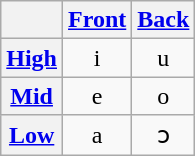<table class="wikitable" style="text-align: center;">
<tr>
<th></th>
<th><a href='#'>Front</a></th>
<th><a href='#'>Back</a></th>
</tr>
<tr>
<th><a href='#'>High</a></th>
<td>i</td>
<td>u</td>
</tr>
<tr>
<th><a href='#'>Mid</a></th>
<td>e</td>
<td>o</td>
</tr>
<tr>
<th><a href='#'>Low</a></th>
<td>a</td>
<td>ɔ</td>
</tr>
</table>
